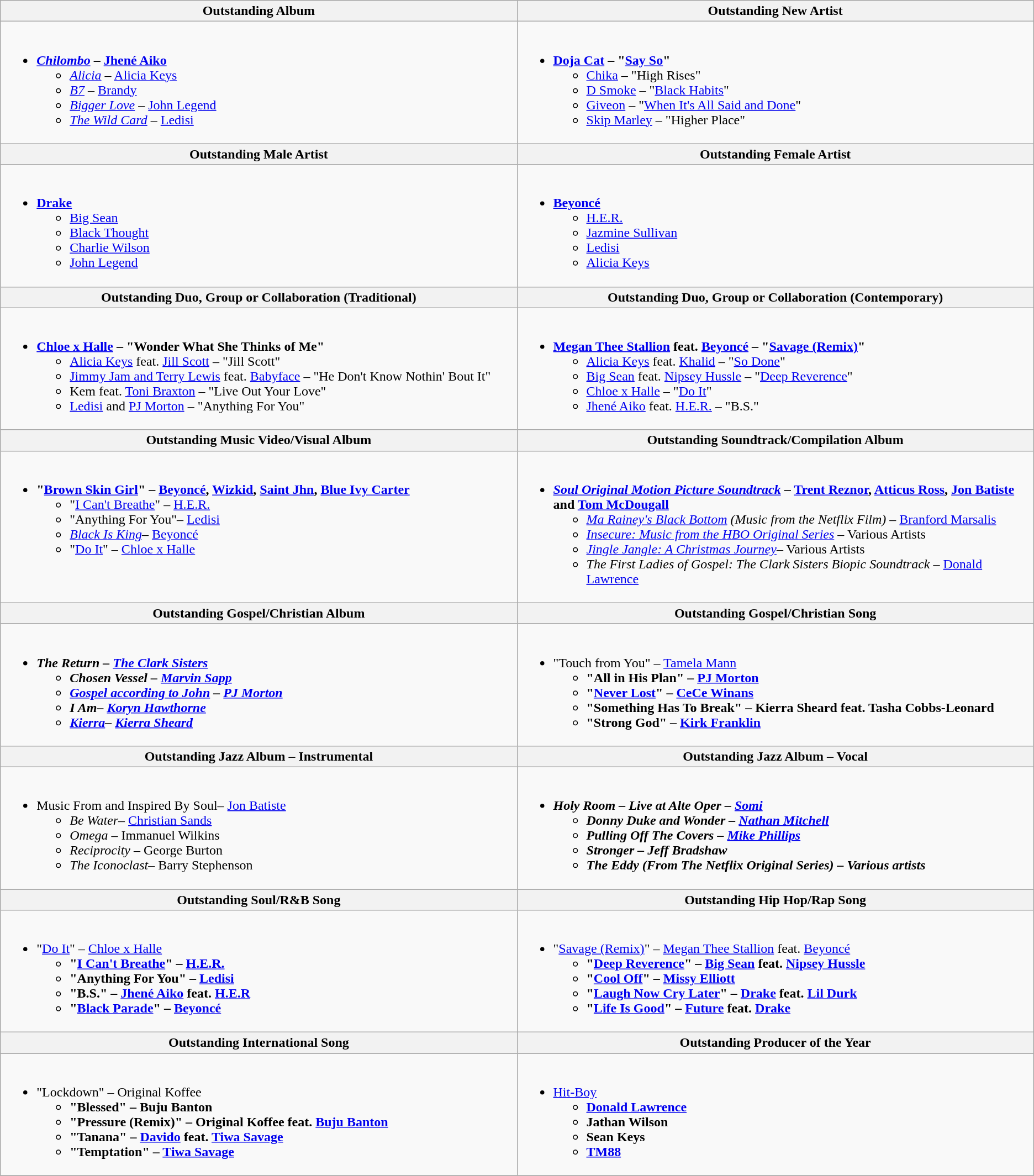<table class="wikitable">
<tr>
<th style="width=50%">Outstanding Album</th>
<th style="width=50%">Outstanding New Artist</th>
</tr>
<tr>
<td width="50%" style="vertical-align:top"><br><ul><li><strong><a href='#'><em>Chilombo</em></a> – <a href='#'>Jhené Aiko</a></strong><ul><li><a href='#'><em>Alicia</em></a> – <a href='#'>Alicia Keys</a></li><li><a href='#'><em>B7</em></a> – <a href='#'>Brandy</a></li><li><em><a href='#'>Bigger Love</a></em> – <a href='#'>John Legend</a></li><li><em><a href='#'>The Wild Card</a></em> – <a href='#'>Ledisi</a></li></ul></li></ul></td>
<td width="50%" style="vertical-align:top"><br><ul><li><strong><a href='#'>Doja Cat</a> – "<a href='#'>Say So</a>"</strong><ul><li><a href='#'>Chika</a> – "High Rises"</li><li><a href='#'>D Smoke</a> – "<a href='#'>Black Habits</a>"</li><li><a href='#'>Giveon</a> – "<a href='#'>When It's All Said and Done</a>"</li><li><a href='#'>Skip Marley</a> – "Higher Place"</li></ul></li></ul></td>
</tr>
<tr>
<th style="width=50%">Outstanding Male Artist</th>
<th style="width=50%">Outstanding Female Artist</th>
</tr>
<tr>
<td width="50%" style="vertical-align:top"><br><ul><li><strong><a href='#'>Drake</a></strong><ul><li><a href='#'>Big Sean</a></li><li><a href='#'>Black Thought</a></li><li><a href='#'>Charlie Wilson</a></li><li><a href='#'>John Legend</a></li></ul></li></ul></td>
<td width="50%" style="vertical-align:top"><br><ul><li><strong><a href='#'>Beyoncé</a></strong><ul><li><a href='#'>H.E.R.</a></li><li><a href='#'>Jazmine Sullivan</a></li><li><a href='#'>Ledisi</a></li><li><a href='#'>Alicia Keys</a></li></ul></li></ul></td>
</tr>
<tr>
<th style="width=50%">Outstanding Duo, Group or Collaboration (Traditional)</th>
<th style="width=50%">Outstanding Duo, Group or Collaboration (Contemporary)</th>
</tr>
<tr>
<td width="50%" style="vertical-align:top"><br><ul><li><strong><a href='#'>Chloe x Halle</a> – "Wonder What She Thinks of Me"</strong><ul><li><a href='#'>Alicia Keys</a> feat. <a href='#'>Jill Scott</a> – "Jill Scott"</li><li><a href='#'>Jimmy Jam and Terry Lewis</a> feat. <a href='#'>Babyface</a> – "He Don't Know Nothin' Bout It"</li><li>Kem feat. <a href='#'>Toni Braxton</a> – "Live Out Your Love"</li><li><a href='#'>Ledisi</a> and <a href='#'>PJ Morton</a> – "Anything For You"</li></ul></li></ul></td>
<td width="50%" style="vertical-align:top"><br><ul><li><strong><a href='#'>Megan Thee Stallion</a> feat. <a href='#'>Beyoncé</a> – "<a href='#'>Savage (Remix)</a>"</strong><ul><li><a href='#'>Alicia Keys</a> feat. <a href='#'>Khalid</a> – "<a href='#'>So Done</a>"</li><li><a href='#'>Big Sean</a> feat. <a href='#'>Nipsey Hussle</a> – "<a href='#'>Deep Reverence</a>"</li><li><a href='#'>Chloe x Halle</a> – "<a href='#'>Do It</a>"</li><li><a href='#'>Jhené Aiko</a> feat. <a href='#'>H.E.R.</a> – "B.S."</li></ul></li></ul></td>
</tr>
<tr>
<th style="width=50%">Outstanding Music Video/Visual Album</th>
<th style="width=50%">Outstanding Soundtrack/Compilation Album</th>
</tr>
<tr>
<td width="50%" style="vertical-align:top"><br><ul><li><strong>"<a href='#'>Brown Skin Girl</a>" – <a href='#'>Beyoncé</a>, <a href='#'>Wizkid</a>, <a href='#'>Saint Jhn</a>, <a href='#'>Blue Ivy Carter</a></strong><ul><li>"<a href='#'>I Can't Breathe</a>" – <a href='#'>H.E.R.</a></li><li>"Anything For You"– <a href='#'>Ledisi</a></li><li><em><a href='#'>Black Is King</a></em>– <a href='#'>Beyoncé</a></li><li>"<a href='#'>Do It</a>" – <a href='#'>Chloe x Halle</a></li></ul></li></ul></td>
<td width="50%" style="vertical-align:top"><br><ul><li><strong><a href='#'><em>Soul Original Motion Picture Soundtrack</em></a> – <a href='#'>Trent Reznor</a>, <a href='#'>Atticus Ross</a>, <a href='#'>Jon Batiste</a> and <a href='#'>Tom McDougall</a></strong><ul><li><em><a href='#'>Ma Rainey's Black Bottom</a> (Music from the Netflix Film)</em> – <a href='#'>Branford Marsalis</a></li><li><em><a href='#'>Insecure: Music from the HBO Original Series</a></em> – Various Artists</li><li><em><a href='#'>Jingle Jangle: A Christmas Journey</a></em>– Various Artists</li><li><em>The First Ladies of Gospel: The Clark Sisters Biopic Soundtrack</em> – <a href='#'>Donald Lawrence</a></li></ul></li></ul></td>
</tr>
<tr>
<th style="width=50%">Outstanding Gospel/Christian Album</th>
<th style="width=50%">Outstanding Gospel/Christian Song</th>
</tr>
<tr>
<td width="50%" style="vertical-align:top"><br><ul><li><strong><em>The Return<em> – <a href='#'>The Clark Sisters</a><strong><ul><li></em>Chosen Vessel<em> – <a href='#'>Marvin Sapp</a></li><li></em><a href='#'>Gospel according to John</a><em> – <a href='#'>PJ Morton</a></li><li></em>I Am<em>– <a href='#'>Koryn Hawthorne</a></li><li><a href='#'></em>Kierra<em></a>– <a href='#'>Kierra Sheard</a></li></ul></li></ul></td>
<td width="50%" style="vertical-align:top"><br><ul><li></strong>"Touch from You" – <a href='#'>Tamela Mann</a><strong><ul><li>"All in His Plan" – <a href='#'>PJ Morton</a></li><li>"<a href='#'>Never Lost</a>" – <a href='#'>CeCe Winans</a></li><li>"Something Has To Break" – Kierra Sheard feat. Tasha Cobbs-Leonard</li><li>"Strong God" – <a href='#'>Kirk Franklin</a></li></ul></li></ul></td>
</tr>
<tr>
<th style="width=50%">Outstanding Jazz Album – Instrumental</th>
<th style="width=50%">Outstanding Jazz Album – Vocal</th>
</tr>
<tr>
<td width="50%" style="vertical-align:top"><br><ul><li></em></strong>Music From and Inspired By Soul</em>– <a href='#'>Jon Batiste</a></strong><ul><li><em>Be Water</em>– <a href='#'>Christian Sands</a></li><li><em>Omega</em> – Immanuel Wilkins</li><li><em>Reciprocity</em> – George Burton</li><li><em>The Iconoclast</em>– Barry Stephenson</li></ul></li></ul></td>
<td width="50%" style="vertical-align:top"><br><ul><li><strong><em>Holy Room<em> – </em>Live at Alte Oper<em> – <a href='#'>Somi</a><strong><ul><li></em>Donny Duke and Wonder<em> – <a href='#'>Nathan Mitchell</a></li><li></em>Pulling Off The Covers<em> – <a href='#'>Mike Phillips</a></li><li></em>Stronger<em> – Jeff Bradshaw</li><li></em>The Eddy<em> (From The Netflix Original Series) – Various artists</li></ul></li></ul></td>
</tr>
<tr>
<th style="width=50%">Outstanding Soul/R&B Song</th>
<th style="width=50%">Outstanding Hip Hop/Rap Song</th>
</tr>
<tr>
<td width="50%" style="vertical-align:top"><br><ul><li></strong>"<a href='#'>Do It</a>" – <a href='#'>Chloe x Halle</a><strong><ul><li>"<a href='#'>I Can't Breathe</a>" – <a href='#'>H.E.R.</a></li><li>"Anything For You" – <a href='#'>Ledisi</a></li><li>"B.S." – <a href='#'>Jhené Aiko</a>  feat. <a href='#'>H.E.R</a></li><li>"<a href='#'>Black Parade</a>" – <a href='#'>Beyoncé</a></li></ul></li></ul></td>
<td width="50%" style="vertical-align:top"><br><ul><li></strong>"<a href='#'>Savage (Remix)</a>" – <a href='#'>Megan Thee Stallion</a> feat. <a href='#'>Beyoncé</a><strong><ul><li>"<a href='#'>Deep Reverence</a>" – <a href='#'>Big Sean</a> feat. <a href='#'>Nipsey Hussle</a></li><li>"<a href='#'>Cool Off</a>" – <a href='#'>Missy Elliott</a></li><li>"<a href='#'>Laugh Now Cry Later</a>" – <a href='#'>Drake</a> feat. <a href='#'>Lil Durk</a></li><li>"<a href='#'>Life Is Good</a>" – <a href='#'>Future</a> feat. <a href='#'>Drake</a></li></ul></li></ul></td>
</tr>
<tr>
<th style="width=50%">Outstanding International Song</th>
<th style="width=50%">Outstanding Producer of the Year</th>
</tr>
<tr>
<td width="50%" style="vertical-align:top"><br><ul><li></strong>"Lockdown" – Original Koffee<strong><ul><li>"Blessed" – Buju Banton</li><li>"Pressure (Remix)" – Original Koffee feat. <a href='#'>Buju Banton</a></li><li>"Tanana" – <a href='#'>Davido</a> feat. <a href='#'>Tiwa Savage</a></li><li>"Temptation" – <a href='#'>Tiwa Savage</a></li></ul></li></ul></td>
<td width="50%" style="vertical-align:top"><br><ul><li></strong><a href='#'>Hit-Boy</a><strong><ul><li><a href='#'>Donald Lawrence</a></li><li>Jathan Wilson</li><li>Sean Keys</li><li><a href='#'>TM88</a></li></ul></li></ul></td>
</tr>
<tr>
</tr>
</table>
